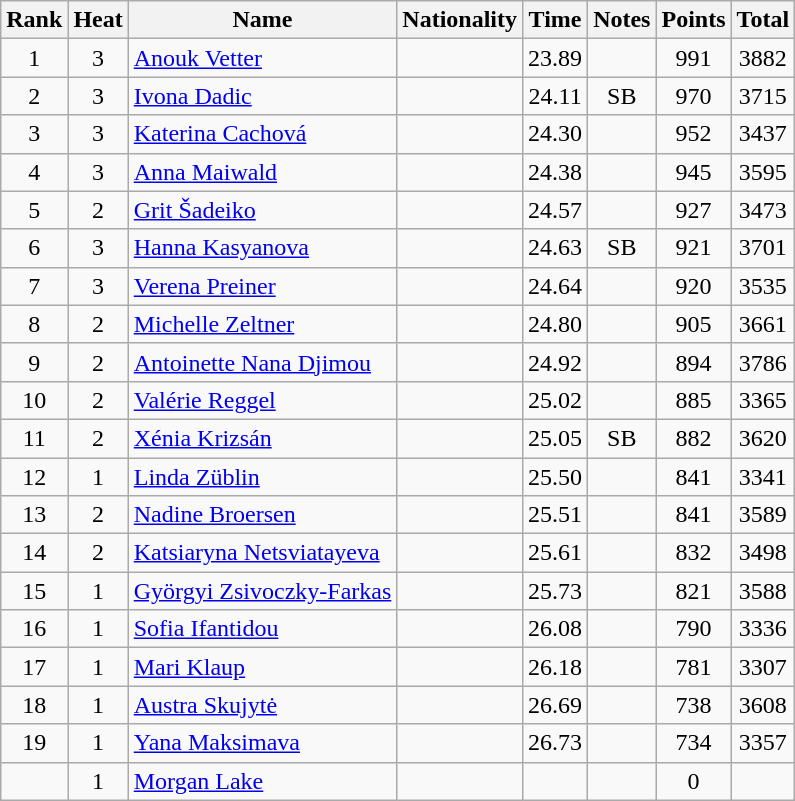<table class="wikitable sortable" style="text-align:center">
<tr>
<th>Rank</th>
<th>Heat</th>
<th>Name</th>
<th>Nationality</th>
<th>Time</th>
<th>Notes</th>
<th>Points</th>
<th>Total</th>
</tr>
<tr>
<td>1</td>
<td>3</td>
<td align=left><a href='#'>Anouk Vetter</a></td>
<td align=left></td>
<td>23.89</td>
<td></td>
<td>991</td>
<td>3882</td>
</tr>
<tr>
<td>2</td>
<td>3</td>
<td align=left><a href='#'>Ivona Dadic</a></td>
<td align=left></td>
<td>24.11</td>
<td>SB</td>
<td>970</td>
<td>3715</td>
</tr>
<tr>
<td>3</td>
<td>3</td>
<td align=left><a href='#'>Katerina Cachová</a></td>
<td align=left></td>
<td>24.30</td>
<td></td>
<td>952</td>
<td>3437</td>
</tr>
<tr>
<td>4</td>
<td>3</td>
<td align=left><a href='#'>Anna Maiwald</a></td>
<td align=left></td>
<td>24.38</td>
<td></td>
<td>945</td>
<td>3595</td>
</tr>
<tr>
<td>5</td>
<td>2</td>
<td align=left><a href='#'>Grit Šadeiko</a></td>
<td align=left></td>
<td>24.57</td>
<td></td>
<td>927</td>
<td>3473</td>
</tr>
<tr>
<td>6</td>
<td>3</td>
<td align=left><a href='#'>Hanna Kasyanova</a></td>
<td align=left></td>
<td>24.63</td>
<td>SB</td>
<td>921</td>
<td>3701</td>
</tr>
<tr>
<td>7</td>
<td>3</td>
<td align=left><a href='#'>Verena Preiner</a></td>
<td align=left></td>
<td>24.64</td>
<td></td>
<td>920</td>
<td>3535</td>
</tr>
<tr>
<td>8</td>
<td>2</td>
<td align=left><a href='#'>Michelle Zeltner</a></td>
<td align=left></td>
<td>24.80</td>
<td></td>
<td>905</td>
<td>3661</td>
</tr>
<tr>
<td>9</td>
<td>2</td>
<td align=left><a href='#'>Antoinette Nana Djimou</a></td>
<td align=left></td>
<td>24.92</td>
<td></td>
<td>894</td>
<td>3786</td>
</tr>
<tr>
<td>10</td>
<td>2</td>
<td align=left><a href='#'>Valérie Reggel</a></td>
<td align=left></td>
<td>25.02</td>
<td></td>
<td>885</td>
<td>3365</td>
</tr>
<tr>
<td>11</td>
<td>2</td>
<td align=left><a href='#'>Xénia Krizsán</a></td>
<td align=left></td>
<td>25.05</td>
<td>SB</td>
<td>882</td>
<td>3620</td>
</tr>
<tr>
<td>12</td>
<td>1</td>
<td align=left><a href='#'>Linda Züblin</a></td>
<td align=left></td>
<td>25.50</td>
<td></td>
<td>841</td>
<td>3341</td>
</tr>
<tr>
<td>13</td>
<td>2</td>
<td align=left><a href='#'>Nadine Broersen</a></td>
<td align=left></td>
<td>25.51</td>
<td></td>
<td>841</td>
<td>3589</td>
</tr>
<tr>
<td>14</td>
<td>2</td>
<td align=left><a href='#'>Katsiaryna Netsviatayeva</a></td>
<td align=left></td>
<td>25.61</td>
<td></td>
<td>832</td>
<td>3498</td>
</tr>
<tr>
<td>15</td>
<td>1</td>
<td align=left><a href='#'>Györgyi Zsivoczky-Farkas</a></td>
<td align=left></td>
<td>25.73</td>
<td></td>
<td>821</td>
<td>3588</td>
</tr>
<tr>
<td>16</td>
<td>1</td>
<td align=left><a href='#'>Sofia Ifantidou</a></td>
<td align=left></td>
<td>26.08</td>
<td></td>
<td>790</td>
<td>3336</td>
</tr>
<tr>
<td>17</td>
<td>1</td>
<td align=left><a href='#'>Mari Klaup</a></td>
<td align=left></td>
<td>26.18</td>
<td></td>
<td>781</td>
<td>3307</td>
</tr>
<tr>
<td>18</td>
<td>1</td>
<td align=left><a href='#'>Austra Skujytė</a></td>
<td align=left></td>
<td>26.69</td>
<td></td>
<td>738</td>
<td>3608</td>
</tr>
<tr>
<td>19</td>
<td>1</td>
<td align=left><a href='#'>Yana Maksimava</a></td>
<td align=left></td>
<td>26.73</td>
<td></td>
<td>734</td>
<td>3357</td>
</tr>
<tr>
<td></td>
<td>1</td>
<td align=left><a href='#'>Morgan Lake</a></td>
<td align=left></td>
<td></td>
<td></td>
<td>0</td>
<td></td>
</tr>
</table>
